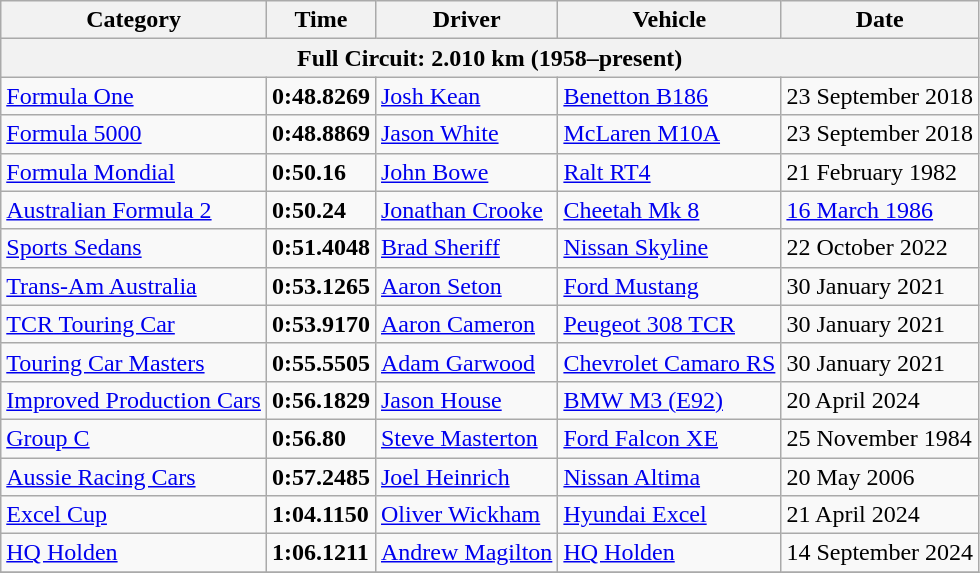<table class="wikitable">
<tr>
<th>Category</th>
<th>Time</th>
<th>Driver</th>
<th>Vehicle</th>
<th>Date</th>
</tr>
<tr>
<th colspan=5>Full Circuit: 2.010 km (1958–present)</th>
</tr>
<tr>
<td><a href='#'>Formula One</a></td>
<td><strong>0:48.8269</strong></td>
<td><a href='#'>Josh Kean</a></td>
<td><a href='#'>Benetton B186</a></td>
<td>23 September 2018</td>
</tr>
<tr>
<td><a href='#'>Formula 5000</a></td>
<td><strong>0:48.8869</strong></td>
<td><a href='#'>Jason White</a></td>
<td><a href='#'>McLaren M10A</a></td>
<td>23 September 2018</td>
</tr>
<tr>
<td><a href='#'>Formula Mondial</a></td>
<td><strong>0:50.16</strong></td>
<td><a href='#'>John Bowe</a></td>
<td><a href='#'>Ralt RT4</a></td>
<td>21 February 1982</td>
</tr>
<tr>
<td><a href='#'>Australian Formula 2</a></td>
<td><strong>0:50.24</strong></td>
<td><a href='#'>Jonathan Crooke</a></td>
<td><a href='#'>Cheetah Mk 8</a></td>
<td><a href='#'>16 March 1986</a></td>
</tr>
<tr>
<td><a href='#'>Sports Sedans</a></td>
<td><strong>0:51.4048</strong></td>
<td><a href='#'>Brad Sheriff</a></td>
<td><a href='#'>Nissan Skyline</a></td>
<td>22 October 2022</td>
</tr>
<tr>
<td><a href='#'>Trans-Am Australia</a></td>
<td><strong>0:53.1265</strong></td>
<td><a href='#'>Aaron Seton</a></td>
<td><a href='#'>Ford Mustang</a></td>
<td>30 January 2021</td>
</tr>
<tr>
<td><a href='#'>TCR Touring Car</a></td>
<td><strong>0:53.9170</strong></td>
<td><a href='#'>Aaron Cameron</a></td>
<td><a href='#'>Peugeot 308 TCR</a></td>
<td>30 January 2021</td>
</tr>
<tr>
<td><a href='#'>Touring Car Masters</a></td>
<td><strong>0:55.5505</strong></td>
<td><a href='#'>Adam Garwood</a></td>
<td><a href='#'>Chevrolet Camaro RS</a></td>
<td>30 January 2021</td>
</tr>
<tr>
<td><a href='#'>Improved Production Cars</a></td>
<td><strong>0:56.1829</strong></td>
<td><a href='#'>Jason House</a></td>
<td><a href='#'>BMW M3 (E92)</a></td>
<td>20 April 2024</td>
</tr>
<tr>
<td><a href='#'>Group C</a></td>
<td><strong>0:56.80</strong></td>
<td><a href='#'>Steve Masterton</a></td>
<td><a href='#'>Ford Falcon XE</a></td>
<td>25 November 1984</td>
</tr>
<tr>
<td><a href='#'>Aussie Racing Cars</a></td>
<td><strong>0:57.2485</strong></td>
<td><a href='#'>Joel Heinrich</a></td>
<td><a href='#'>Nissan Altima</a></td>
<td>20 May 2006</td>
</tr>
<tr>
<td><a href='#'>Excel Cup</a></td>
<td><strong>1:04.1150</strong></td>
<td><a href='#'>Oliver Wickham</a></td>
<td><a href='#'>Hyundai Excel</a></td>
<td>21 April 2024</td>
</tr>
<tr>
<td><a href='#'>HQ Holden</a></td>
<td><strong>1:06.1211</strong></td>
<td><a href='#'>Andrew Magilton</a></td>
<td><a href='#'>HQ Holden</a></td>
<td>14 September 2024</td>
</tr>
<tr>
</tr>
</table>
